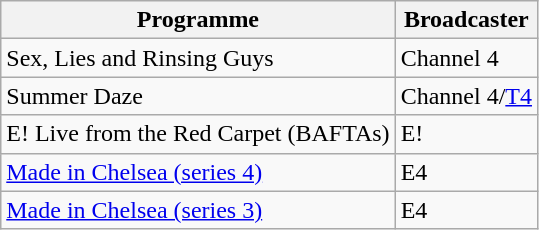<table class="wikitable">
<tr>
<th>Programme</th>
<th>Broadcaster</th>
</tr>
<tr>
<td>Sex, Lies and Rinsing Guys</td>
<td>Channel 4</td>
</tr>
<tr>
<td>Summer Daze</td>
<td>Channel 4/<a href='#'>T4</a></td>
</tr>
<tr>
<td>E! Live from the Red Carpet (BAFTAs)</td>
<td>E!</td>
</tr>
<tr>
<td><a href='#'>Made in Chelsea (series 4)</a></td>
<td>E4</td>
</tr>
<tr>
<td><a href='#'>Made in Chelsea (series 3)</a></td>
<td>E4</td>
</tr>
</table>
